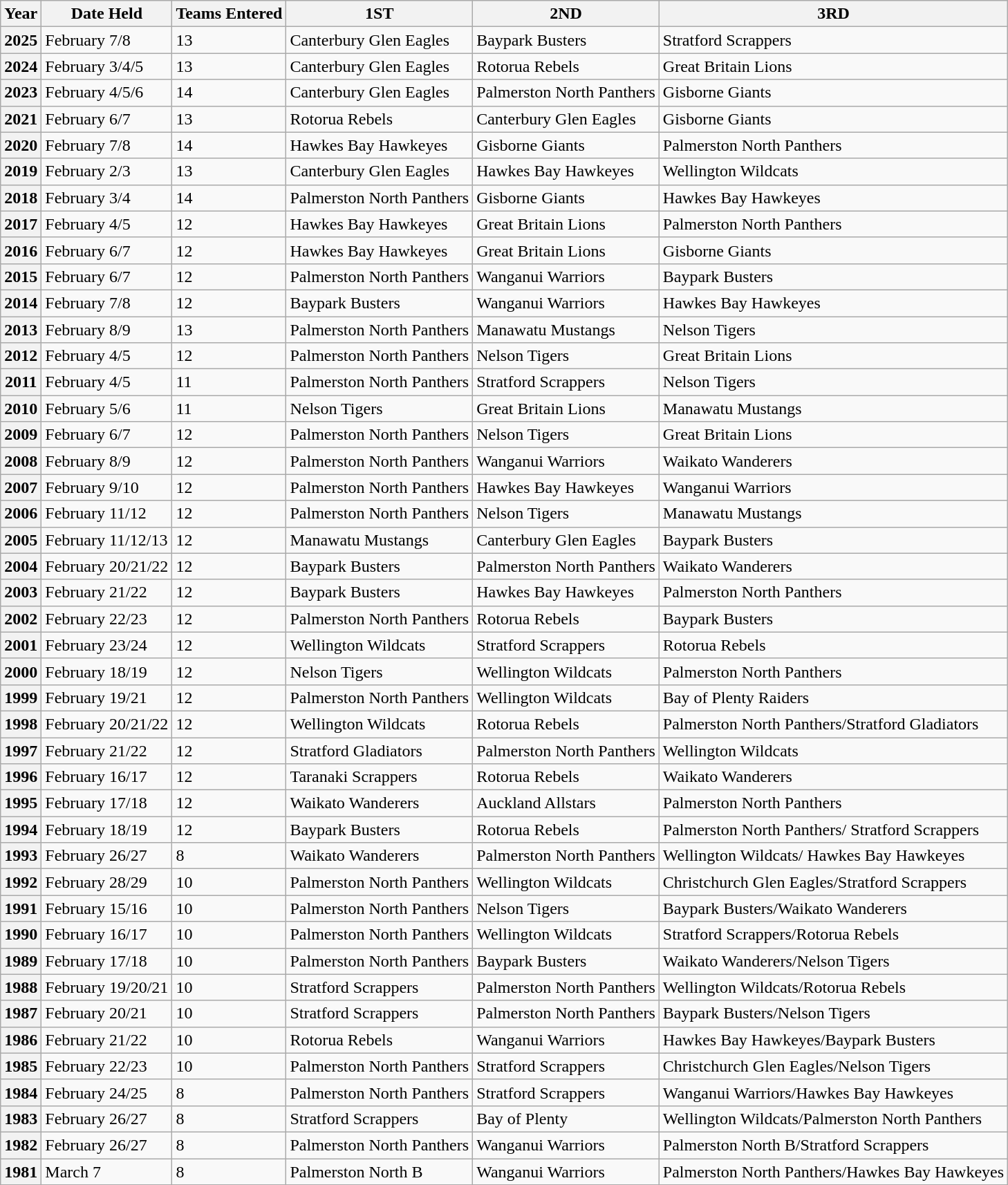<table class="wikitable">
<tr>
<th>Year</th>
<th>Date Held</th>
<th>Teams Entered</th>
<th>1ST</th>
<th>2ND</th>
<th>3RD</th>
</tr>
<tr>
<th>2025</th>
<td>February 7/8</td>
<td>13</td>
<td>Canterbury Glen Eagles</td>
<td>Baypark Busters</td>
<td>Stratford Scrappers</td>
</tr>
<tr>
<th>2024</th>
<td>February 3/4/5</td>
<td>13</td>
<td>Canterbury Glen Eagles</td>
<td>Rotorua Rebels</td>
<td>Great Britain Lions</td>
</tr>
<tr>
<th>2023</th>
<td>February 4/5/6</td>
<td>14</td>
<td>Canterbury Glen Eagles</td>
<td>Palmerston North Panthers</td>
<td>Gisborne Giants</td>
</tr>
<tr>
<th>2021</th>
<td>February 6/7</td>
<td>13</td>
<td>Rotorua Rebels</td>
<td>Canterbury Glen Eagles</td>
<td>Gisborne Giants</td>
</tr>
<tr>
<th>2020</th>
<td>February 7/8</td>
<td>14</td>
<td>Hawkes Bay Hawkeyes</td>
<td>Gisborne Giants</td>
<td>Palmerston North Panthers</td>
</tr>
<tr>
<th>2019</th>
<td>February 2/3</td>
<td>13</td>
<td>Canterbury Glen Eagles</td>
<td>Hawkes Bay Hawkeyes</td>
<td>Wellington Wildcats</td>
</tr>
<tr>
<th>2018</th>
<td>February 3/4</td>
<td>14</td>
<td>Palmerston North Panthers</td>
<td>Gisborne Giants</td>
<td>Hawkes Bay Hawkeyes</td>
</tr>
<tr>
<th>2017</th>
<td>February 4/5</td>
<td>12</td>
<td>Hawkes Bay Hawkeyes</td>
<td>Great Britain Lions</td>
<td>Palmerston North Panthers</td>
</tr>
<tr>
<th>2016</th>
<td>February 6/7</td>
<td>12</td>
<td>Hawkes Bay Hawkeyes</td>
<td>Great Britain Lions</td>
<td>Gisborne Giants</td>
</tr>
<tr>
<th>2015</th>
<td>February 6/7</td>
<td>12</td>
<td>Palmerston North Panthers</td>
<td>Wanganui Warriors</td>
<td>Baypark Busters</td>
</tr>
<tr>
<th>2014</th>
<td>February 7/8</td>
<td>12</td>
<td>Baypark Busters</td>
<td>Wanganui Warriors</td>
<td>Hawkes Bay Hawkeyes</td>
</tr>
<tr>
<th>2013</th>
<td>February 8/9</td>
<td>13</td>
<td>Palmerston North Panthers</td>
<td>Manawatu Mustangs</td>
<td>Nelson Tigers</td>
</tr>
<tr>
<th>2012</th>
<td>February 4/5</td>
<td>12</td>
<td>Palmerston North Panthers</td>
<td>Nelson Tigers</td>
<td>Great Britain Lions</td>
</tr>
<tr>
<th>2011</th>
<td>February 4/5</td>
<td>11</td>
<td>Palmerston North Panthers</td>
<td>Stratford Scrappers</td>
<td>Nelson Tigers</td>
</tr>
<tr>
<th>2010</th>
<td>February 5/6</td>
<td>11</td>
<td>Nelson Tigers</td>
<td>Great Britain Lions</td>
<td>Manawatu Mustangs</td>
</tr>
<tr>
<th>2009</th>
<td>February 6/7</td>
<td>12</td>
<td>Palmerston North Panthers</td>
<td>Nelson Tigers</td>
<td>Great Britain Lions</td>
</tr>
<tr>
<th>2008</th>
<td>February 8/9</td>
<td>12</td>
<td>Palmerston North Panthers</td>
<td>Wanganui Warriors</td>
<td>Waikato Wanderers</td>
</tr>
<tr>
<th>2007</th>
<td>February 9/10</td>
<td>12</td>
<td>Palmerston North Panthers</td>
<td>Hawkes Bay Hawkeyes</td>
<td>Wanganui Warriors</td>
</tr>
<tr>
<th>2006</th>
<td>February 11/12</td>
<td>12</td>
<td>Palmerston North Panthers</td>
<td>Nelson Tigers</td>
<td>Manawatu Mustangs</td>
</tr>
<tr>
<th>2005</th>
<td>February 11/12/13</td>
<td>12</td>
<td>Manawatu Mustangs</td>
<td>Canterbury Glen Eagles</td>
<td>Baypark Busters</td>
</tr>
<tr>
<th>2004</th>
<td>February 20/21/22</td>
<td>12</td>
<td>Baypark Busters</td>
<td>Palmerston North Panthers</td>
<td>Waikato Wanderers</td>
</tr>
<tr>
<th>2003</th>
<td>February 21/22</td>
<td>12</td>
<td>Baypark Busters</td>
<td>Hawkes Bay Hawkeyes</td>
<td>Palmerston North Panthers</td>
</tr>
<tr>
<th>2002</th>
<td>February 22/23</td>
<td>12</td>
<td>Palmerston North Panthers</td>
<td>Rotorua Rebels</td>
<td>Baypark Busters</td>
</tr>
<tr>
<th>2001</th>
<td>February 23/24</td>
<td>12</td>
<td>Wellington Wildcats</td>
<td>Stratford Scrappers</td>
<td>Rotorua Rebels</td>
</tr>
<tr>
<th>2000</th>
<td>February 18/19</td>
<td>12</td>
<td>Nelson Tigers</td>
<td>Wellington Wildcats</td>
<td>Palmerston North Panthers</td>
</tr>
<tr>
<th>1999</th>
<td>February 19/21</td>
<td>12</td>
<td>Palmerston North Panthers</td>
<td>Wellington Wildcats</td>
<td>Bay of Plenty Raiders</td>
</tr>
<tr>
<th>1998</th>
<td>February 20/21/22</td>
<td>12</td>
<td>Wellington Wildcats</td>
<td>Rotorua Rebels</td>
<td>Palmerston North Panthers/Stratford Gladiators</td>
</tr>
<tr>
<th>1997</th>
<td>February 21/22</td>
<td>12</td>
<td>Stratford Gladiators</td>
<td>Palmerston North Panthers</td>
<td>Wellington Wildcats</td>
</tr>
<tr>
<th>1996</th>
<td>February 16/17</td>
<td>12</td>
<td>Taranaki Scrappers</td>
<td>Rotorua Rebels</td>
<td>Waikato Wanderers</td>
</tr>
<tr>
<th>1995</th>
<td>February 17/18</td>
<td>12</td>
<td>Waikato Wanderers</td>
<td>Auckland Allstars</td>
<td>Palmerston North Panthers</td>
</tr>
<tr>
<th>1994</th>
<td>February 18/19</td>
<td>12</td>
<td>Baypark Busters</td>
<td>Rotorua Rebels</td>
<td>Palmerston North Panthers/ Stratford Scrappers</td>
</tr>
<tr>
<th>1993</th>
<td>February 26/27</td>
<td>8</td>
<td>Waikato Wanderers</td>
<td>Palmerston North Panthers</td>
<td>Wellington Wildcats/ Hawkes Bay Hawkeyes</td>
</tr>
<tr>
<th>1992</th>
<td>February 28/29</td>
<td>10</td>
<td>Palmerston North Panthers</td>
<td>Wellington Wildcats</td>
<td>Christchurch Glen Eagles/Stratford Scrappers</td>
</tr>
<tr>
<th>1991</th>
<td>February 15/16</td>
<td>10</td>
<td>Palmerston North Panthers</td>
<td>Nelson Tigers</td>
<td>Baypark Busters/Waikato Wanderers</td>
</tr>
<tr>
<th>1990</th>
<td>February 16/17</td>
<td>10</td>
<td>Palmerston North Panthers</td>
<td>Wellington Wildcats</td>
<td>Stratford Scrappers/Rotorua Rebels</td>
</tr>
<tr>
<th>1989</th>
<td>February 17/18</td>
<td>10</td>
<td>Palmerston North Panthers</td>
<td>Baypark Busters</td>
<td>Waikato Wanderers/Nelson Tigers</td>
</tr>
<tr>
<th>1988</th>
<td>February 19/20/21</td>
<td>10</td>
<td>Stratford Scrappers</td>
<td>Palmerston North Panthers</td>
<td>Wellington Wildcats/Rotorua Rebels</td>
</tr>
<tr>
<th>1987</th>
<td>February 20/21</td>
<td>10</td>
<td>Stratford Scrappers</td>
<td>Palmerston North Panthers</td>
<td>Baypark Busters/Nelson Tigers</td>
</tr>
<tr>
<th>1986</th>
<td>February 21/22</td>
<td>10</td>
<td>Rotorua Rebels</td>
<td>Wanganui Warriors</td>
<td>Hawkes Bay Hawkeyes/Baypark Busters</td>
</tr>
<tr>
<th>1985</th>
<td>February 22/23</td>
<td>10</td>
<td>Palmerston North Panthers</td>
<td>Stratford Scrappers</td>
<td>Christchurch Glen Eagles/Nelson Tigers</td>
</tr>
<tr>
<th>1984</th>
<td>February 24/25</td>
<td>8</td>
<td>Palmerston North Panthers</td>
<td>Stratford Scrappers</td>
<td>Wanganui Warriors/Hawkes Bay Hawkeyes</td>
</tr>
<tr>
<th>1983</th>
<td>February 26/27</td>
<td>8</td>
<td>Stratford Scrappers</td>
<td>Bay of Plenty</td>
<td>Wellington Wildcats/Palmerston North Panthers</td>
</tr>
<tr>
<th>1982</th>
<td>February 26/27</td>
<td>8</td>
<td>Palmerston North Panthers</td>
<td>Wanganui Warriors</td>
<td>Palmerston North B/Stratford Scrappers</td>
</tr>
<tr>
<th>1981</th>
<td>March 7</td>
<td>8</td>
<td>Palmerston North B</td>
<td>Wanganui Warriors</td>
<td>Palmerston North Panthers/Hawkes Bay Hawkeyes</td>
</tr>
</table>
